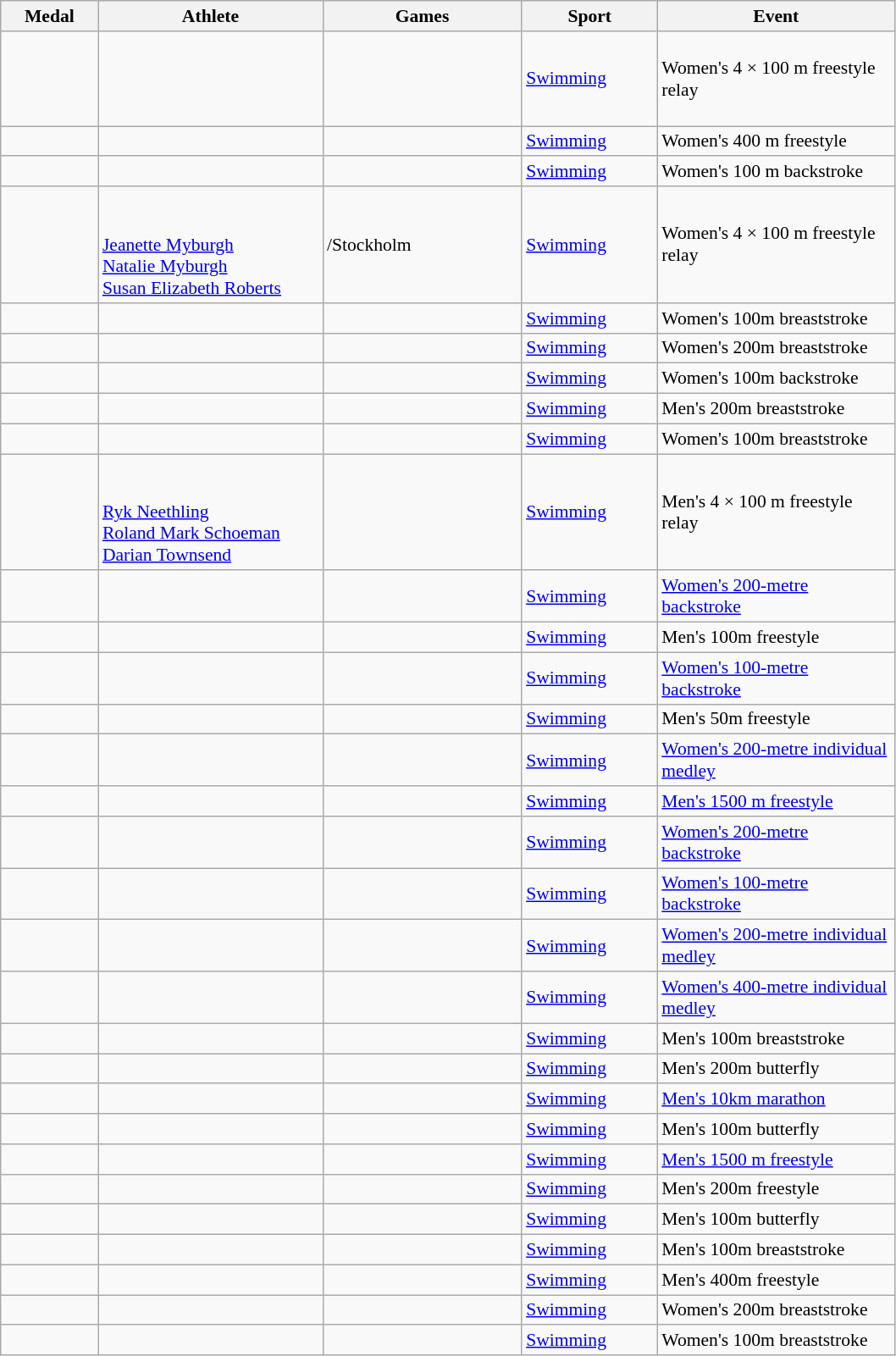<table class="wikitable sortable" style="font-size:90%">
<tr>
<th width="70">Medal</th>
<th width="170">Athlete</th>
<th width="150">Games</th>
<th width="100">Sport</th>
<th width="180">Event</th>
</tr>
<tr>
<td></td>
<td><br><br><br><br></td>
<td></td>
<td> <a href='#'>Swimming</a></td>
<td>Women's 4 × 100 m freestyle relay</td>
</tr>
<tr>
<td></td>
<td> </td>
<td></td>
<td> <a href='#'>Swimming</a></td>
<td>Women's 400 m freestyle</td>
</tr>
<tr>
<td></td>
<td> </td>
<td></td>
<td> <a href='#'>Swimming</a></td>
<td>Women's 100 m backstroke</td>
</tr>
<tr>
<td></td>
<td><br><br><a href='#'>Jeanette Myburgh</a><br><a href='#'>Natalie Myburgh</a><br><a href='#'>Susan Elizabeth Roberts</a></td>
<td>/Stockholm</td>
<td> <a href='#'>Swimming</a></td>
<td>Women's 4 × 100 m freestyle relay</td>
</tr>
<tr>
<td></td>
<td> </td>
<td></td>
<td> <a href='#'>Swimming</a></td>
<td>Women's 100m breaststroke</td>
</tr>
<tr>
<td></td>
<td> </td>
<td></td>
<td> <a href='#'>Swimming</a></td>
<td>Women's 200m breaststroke</td>
</tr>
<tr>
<td></td>
<td> </td>
<td></td>
<td> <a href='#'>Swimming</a></td>
<td>Women's 100m backstroke</td>
</tr>
<tr>
<td></td>
<td> </td>
<td></td>
<td> <a href='#'>Swimming</a></td>
<td>Men's 200m breaststroke</td>
</tr>
<tr>
<td></td>
<td> </td>
<td></td>
<td> <a href='#'>Swimming</a></td>
<td>Women's 100m breaststroke</td>
</tr>
<tr>
<td></td>
<td><br><br><a href='#'>Ryk Neethling</a><br><a href='#'>Roland Mark Schoeman</a><br><a href='#'>Darian Townsend</a></td>
<td></td>
<td> <a href='#'>Swimming</a></td>
<td>Men's 4 × 100 m freestyle relay</td>
</tr>
<tr>
<td></td>
<td> </td>
<td></td>
<td> <a href='#'>Swimming</a></td>
<td><a href='#'>Women's 200-metre backstroke</a></td>
</tr>
<tr>
<td></td>
<td> </td>
<td></td>
<td> <a href='#'>Swimming</a></td>
<td>Men's 100m freestyle</td>
</tr>
<tr>
<td></td>
<td> </td>
<td></td>
<td> <a href='#'>Swimming</a></td>
<td><a href='#'>Women's 100-metre backstroke</a></td>
</tr>
<tr>
<td></td>
<td> </td>
<td></td>
<td> <a href='#'>Swimming</a></td>
<td>Men's 50m freestyle</td>
</tr>
<tr>
<td></td>
<td> </td>
<td></td>
<td> <a href='#'>Swimming</a></td>
<td><a href='#'>Women's 200-metre individual medley</a></td>
</tr>
<tr>
<td></td>
<td> </td>
<td></td>
<td><a href='#'>Swimming</a></td>
<td> <a href='#'>Men's 1500 m freestyle</a></td>
</tr>
<tr>
<td></td>
<td> </td>
<td></td>
<td> <a href='#'>Swimming</a></td>
<td><a href='#'>Women's 200-metre backstroke</a></td>
</tr>
<tr>
<td></td>
<td> </td>
<td></td>
<td> <a href='#'>Swimming</a></td>
<td><a href='#'>Women's 100-metre backstroke</a></td>
</tr>
<tr>
<td></td>
<td> </td>
<td></td>
<td> <a href='#'>Swimming</a></td>
<td><a href='#'>Women's 200-metre individual medley</a></td>
</tr>
<tr>
<td></td>
<td> </td>
<td></td>
<td> <a href='#'>Swimming</a></td>
<td><a href='#'>Women's 400-metre individual medley</a></td>
</tr>
<tr>
<td></td>
<td> </td>
<td></td>
<td> <a href='#'>Swimming</a></td>
<td>Men's 100m breaststroke</td>
</tr>
<tr>
<td></td>
<td> </td>
<td></td>
<td> <a href='#'>Swimming</a></td>
<td>Men's 200m butterfly</td>
</tr>
<tr>
<td></td>
<td> </td>
<td></td>
<td> <a href='#'>Swimming</a></td>
<td><a href='#'>Men's 10km marathon</a></td>
</tr>
<tr>
<td></td>
<td> </td>
<td></td>
<td> <a href='#'>Swimming</a></td>
<td>Men's 100m butterfly</td>
</tr>
<tr>
<td></td>
<td> </td>
<td></td>
<td> <a href='#'>Swimming</a></td>
<td><a href='#'>Men's 1500 m freestyle</a></td>
</tr>
<tr>
<td></td>
<td> </td>
<td></td>
<td> <a href='#'>Swimming</a></td>
<td>Men's 200m freestyle</td>
</tr>
<tr>
<td></td>
<td> </td>
<td></td>
<td> <a href='#'>Swimming</a></td>
<td>Men's 100m butterfly</td>
</tr>
<tr>
<td></td>
<td> </td>
<td></td>
<td> <a href='#'>Swimming</a></td>
<td>Men's 100m breaststroke</td>
</tr>
<tr>
<td></td>
<td> </td>
<td></td>
<td> <a href='#'>Swimming</a></td>
<td>Men's 400m freestyle</td>
</tr>
<tr>
<td></td>
<td> </td>
<td></td>
<td> <a href='#'>Swimming</a></td>
<td>Women's 200m breaststroke</td>
</tr>
<tr>
<td></td>
<td> </td>
<td></td>
<td> <a href='#'>Swimming</a></td>
<td>Women's 100m breaststroke</td>
</tr>
</table>
